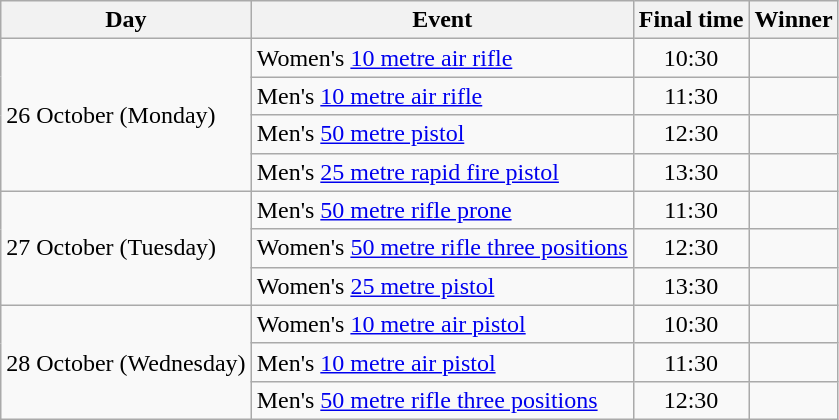<table class="wikitable">
<tr>
<th>Day</th>
<th>Event</th>
<th>Final time</th>
<th>Winner</th>
</tr>
<tr>
<td rowspan=4>26 October (Monday)</td>
<td>Women's <a href='#'>10 metre air rifle</a></td>
<td style="text-align: center">10:30</td>
<td></td>
</tr>
<tr>
<td>Men's <a href='#'>10 metre air rifle</a></td>
<td style="text-align: center">11:30</td>
<td></td>
</tr>
<tr>
<td>Men's <a href='#'>50 metre pistol</a></td>
<td style="text-align: center">12:30</td>
<td></td>
</tr>
<tr>
<td>Men's <a href='#'>25 metre rapid fire pistol</a></td>
<td style="text-align: center">13:30</td>
<td></td>
</tr>
<tr>
<td rowspan=3>27 October (Tuesday)</td>
<td>Men's <a href='#'>50 metre rifle prone</a></td>
<td style="text-align: center">11:30</td>
<td></td>
</tr>
<tr>
<td>Women's <a href='#'>50 metre rifle three positions</a></td>
<td style="text-align: center">12:30</td>
<td></td>
</tr>
<tr>
<td>Women's <a href='#'>25 metre pistol</a></td>
<td style="text-align: center">13:30</td>
<td></td>
</tr>
<tr>
<td rowspan=3>28 October (Wednesday)</td>
<td>Women's <a href='#'>10 metre air pistol</a></td>
<td style="text-align: center">10:30</td>
<td></td>
</tr>
<tr>
<td>Men's <a href='#'>10 metre air pistol</a></td>
<td style="text-align: center">11:30</td>
<td></td>
</tr>
<tr>
<td>Men's <a href='#'>50 metre rifle three positions</a></td>
<td style="text-align: center">12:30</td>
<td></td>
</tr>
</table>
